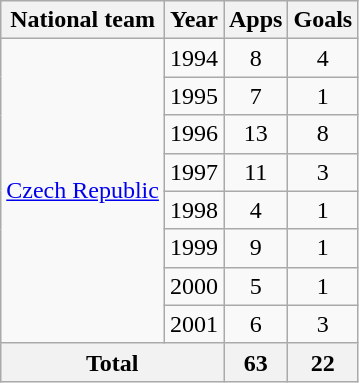<table class="wikitable" style="text-align:center">
<tr>
<th>National team</th>
<th>Year</th>
<th>Apps</th>
<th>Goals</th>
</tr>
<tr>
<td rowspan="8"><a href='#'>Czech Republic</a></td>
<td>1994</td>
<td>8</td>
<td>4</td>
</tr>
<tr>
<td>1995</td>
<td>7</td>
<td>1</td>
</tr>
<tr>
<td>1996</td>
<td>13</td>
<td>8</td>
</tr>
<tr>
<td>1997</td>
<td>11</td>
<td>3</td>
</tr>
<tr>
<td>1998</td>
<td>4</td>
<td>1</td>
</tr>
<tr>
<td>1999</td>
<td>9</td>
<td>1</td>
</tr>
<tr>
<td>2000</td>
<td>5</td>
<td>1</td>
</tr>
<tr>
<td>2001</td>
<td>6</td>
<td>3</td>
</tr>
<tr>
<th colspan="2">Total</th>
<th>63</th>
<th>22</th>
</tr>
</table>
